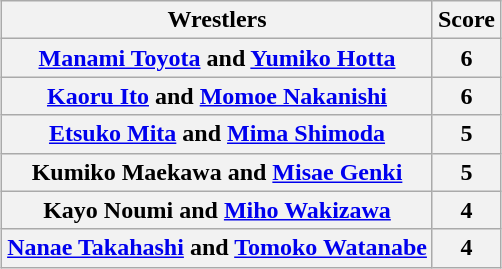<table class="wikitable" style="margin: 1em auto 1em auto">
<tr>
<th>Wrestlers</th>
<th>Score</th>
</tr>
<tr>
<th><a href='#'>Manami Toyota</a> and <a href='#'>Yumiko Hotta</a></th>
<th>  6  </th>
</tr>
<tr>
<th><a href='#'>Kaoru Ito</a> and <a href='#'>Momoe Nakanishi</a></th>
<th>6</th>
</tr>
<tr>
<th><a href='#'>Etsuko Mita</a> and <a href='#'>Mima Shimoda</a><br></th>
<th>5</th>
</tr>
<tr>
<th>Kumiko Maekawa and <a href='#'>Misae Genki</a></th>
<th>5</th>
</tr>
<tr>
<th>Kayo Noumi and <a href='#'>Miho Wakizawa</a><br></th>
<th>4</th>
</tr>
<tr>
<th><a href='#'>Nanae Takahashi</a> and <a href='#'>Tomoko Watanabe</a></th>
<th>4</th>
</tr>
</table>
